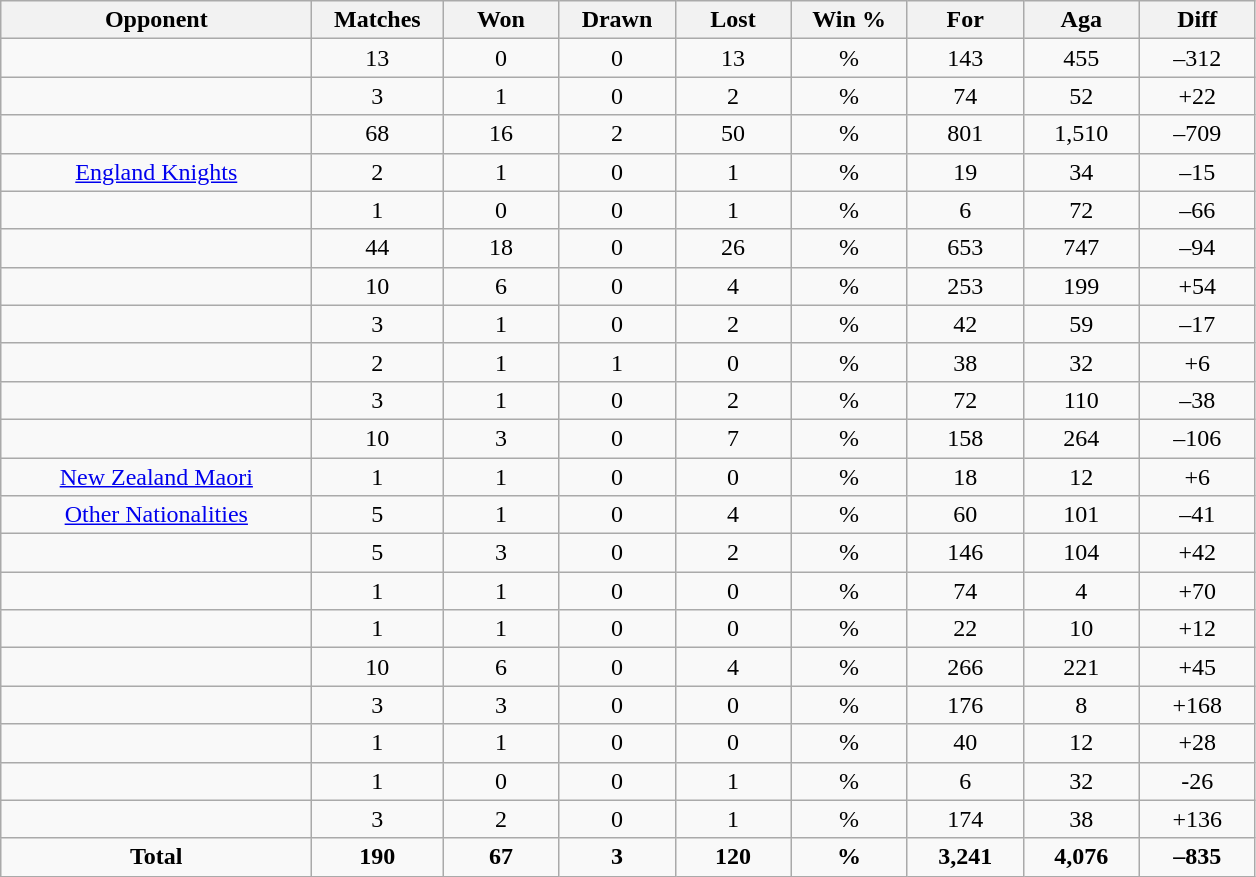<table class="wikitable sortable" style="text-align:center" style="font-size:90%">
<tr>
<th style="width:200px;">Opponent</th>
<th width="80">Matches</th>
<th width="70">Won</th>
<th width="70">Drawn</th>
<th width="70">Lost</th>
<th width="70">Win %</th>
<th width="70">For</th>
<th width="70">Aga</th>
<th width="70">Diff</th>
</tr>
<tr>
<td></td>
<td>13</td>
<td>0</td>
<td>0</td>
<td>13</td>
<td>%</td>
<td>143</td>
<td>455</td>
<td>–312</td>
</tr>
<tr>
<td></td>
<td>3</td>
<td>1</td>
<td>0</td>
<td>2</td>
<td>%</td>
<td>74</td>
<td>52</td>
<td>+22</td>
</tr>
<tr>
<td></td>
<td>68</td>
<td>16</td>
<td>2</td>
<td>50</td>
<td>%</td>
<td>801</td>
<td>1,510</td>
<td>–709</td>
</tr>
<tr>
<td> <a href='#'>England Knights</a></td>
<td>2</td>
<td>1</td>
<td>0</td>
<td>1</td>
<td>%</td>
<td>19</td>
<td>34</td>
<td>–15</td>
</tr>
<tr>
<td></td>
<td>1</td>
<td>0</td>
<td>0</td>
<td>1</td>
<td>%</td>
<td>6</td>
<td>72</td>
<td>–66</td>
</tr>
<tr>
<td></td>
<td>44</td>
<td>18</td>
<td>0</td>
<td>26</td>
<td>%</td>
<td>653</td>
<td>747</td>
<td>–94</td>
</tr>
<tr>
<td></td>
<td>10</td>
<td>6</td>
<td>0</td>
<td>4</td>
<td>%</td>
<td>253</td>
<td>199</td>
<td>+54</td>
</tr>
<tr>
<td></td>
<td>3</td>
<td>1</td>
<td>0</td>
<td>2</td>
<td>%</td>
<td>42</td>
<td>59</td>
<td>–17</td>
</tr>
<tr>
<td></td>
<td>2</td>
<td>1</td>
<td>1</td>
<td>0</td>
<td>%</td>
<td>38</td>
<td>32</td>
<td>+6</td>
</tr>
<tr>
<td></td>
<td>3</td>
<td>1</td>
<td>0</td>
<td>2</td>
<td>%</td>
<td>72</td>
<td>110</td>
<td>–38</td>
</tr>
<tr>
<td></td>
<td>10</td>
<td>3</td>
<td>0</td>
<td>7</td>
<td>%</td>
<td>158</td>
<td>264</td>
<td>–106</td>
</tr>
<tr>
<td> <a href='#'>New Zealand Maori</a></td>
<td>1</td>
<td>1</td>
<td>0</td>
<td>0</td>
<td>%</td>
<td>18</td>
<td>12</td>
<td>+6</td>
</tr>
<tr>
<td><a href='#'>Other Nationalities</a></td>
<td>5</td>
<td>1</td>
<td>0</td>
<td>4</td>
<td>%</td>
<td>60</td>
<td>101</td>
<td>–41</td>
</tr>
<tr>
<td></td>
<td>5</td>
<td>3</td>
<td>0</td>
<td>2</td>
<td>%</td>
<td>146</td>
<td>104</td>
<td>+42</td>
</tr>
<tr>
<td></td>
<td>1</td>
<td>1</td>
<td>0</td>
<td>0</td>
<td>%</td>
<td>74</td>
<td>4</td>
<td>+70</td>
</tr>
<tr>
<td></td>
<td>1</td>
<td>1</td>
<td>0</td>
<td>0</td>
<td>%</td>
<td>22</td>
<td>10</td>
<td>+12</td>
</tr>
<tr>
<td></td>
<td>10</td>
<td>6</td>
<td>0</td>
<td>4</td>
<td>%</td>
<td>266</td>
<td>221</td>
<td>+45</td>
</tr>
<tr>
<td></td>
<td>3</td>
<td>3</td>
<td>0</td>
<td>0</td>
<td>%</td>
<td>176</td>
<td>8</td>
<td>+168</td>
</tr>
<tr>
<td></td>
<td>1</td>
<td>1</td>
<td>0</td>
<td>0</td>
<td>%</td>
<td>40</td>
<td>12</td>
<td>+28</td>
</tr>
<tr>
<td></td>
<td>1</td>
<td>0</td>
<td>0</td>
<td>1</td>
<td>%</td>
<td>6</td>
<td>32</td>
<td>-26</td>
</tr>
<tr>
<td></td>
<td>3</td>
<td>2</td>
<td>0</td>
<td>1</td>
<td>%</td>
<td>174</td>
<td>38</td>
<td>+136</td>
</tr>
<tr class=sortbottom>
<td><strong>Total</strong></td>
<td><strong>190</strong></td>
<td><strong>67</strong></td>
<td><strong>3</strong></td>
<td><strong>120</strong></td>
<td><strong>%</strong></td>
<td><strong>3,241</strong></td>
<td><strong>4,076</strong></td>
<td><strong>–835</strong></td>
</tr>
</table>
